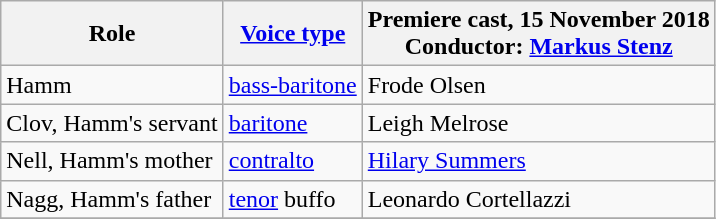<table class="wikitable">
<tr>
<th>Role</th>
<th><a href='#'>Voice type</a></th>
<th>Premiere cast, 15 November 2018<br>Conductor: <a href='#'>Markus Stenz</a></th>
</tr>
<tr>
<td>Hamm</td>
<td><a href='#'>bass-baritone</a></td>
<td>Frode Olsen</td>
</tr>
<tr>
<td>Clov, Hamm's servant</td>
<td><a href='#'>baritone</a></td>
<td>Leigh Melrose</td>
</tr>
<tr>
<td>Nell, Hamm's mother</td>
<td><a href='#'>contralto</a></td>
<td><a href='#'>Hilary Summers</a></td>
</tr>
<tr>
<td>Nagg, Hamm's father</td>
<td><a href='#'>tenor</a> buffo</td>
<td>Leonardo Cortellazzi</td>
</tr>
<tr>
</tr>
</table>
